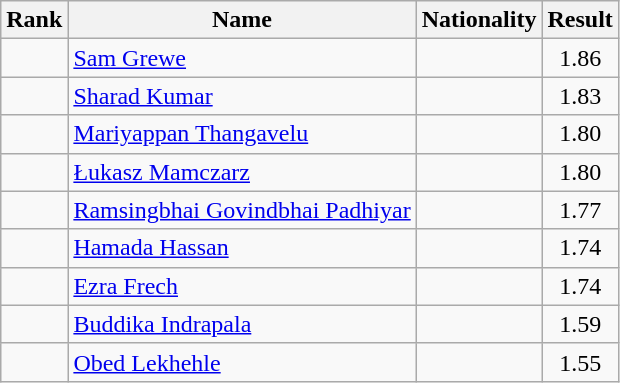<table class="wikitable sortable" style="text-align:center">
<tr>
<th>Rank</th>
<th>Name</th>
<th>Nationality</th>
<th>Result</th>
</tr>
<tr>
<td></td>
<td align=left><a href='#'>Sam Grewe</a></td>
<td></td>
<td>1.86</td>
</tr>
<tr>
<td></td>
<td align=left><a href='#'>Sharad Kumar</a></td>
<td></td>
<td>1.83</td>
</tr>
<tr>
<td></td>
<td align=left><a href='#'>Mariyappan Thangavelu</a></td>
<td></td>
<td>1.80</td>
</tr>
<tr>
<td></td>
<td align=left><a href='#'>Łukasz Mamczarz</a></td>
<td></td>
<td>1.80</td>
</tr>
<tr>
<td></td>
<td align=left><a href='#'>Ramsingbhai Govindbhai Padhiyar</a></td>
<td></td>
<td>1.77</td>
</tr>
<tr>
<td></td>
<td align=left><a href='#'>Hamada Hassan</a></td>
<td></td>
<td>1.74</td>
</tr>
<tr>
<td></td>
<td align=left><a href='#'>Ezra Frech</a></td>
<td></td>
<td>1.74</td>
</tr>
<tr>
<td></td>
<td align=left><a href='#'>Buddika Indrapala</a></td>
<td></td>
<td>1.59</td>
</tr>
<tr>
<td></td>
<td align=left><a href='#'>Obed Lekhehle</a></td>
<td></td>
<td>1.55</td>
</tr>
</table>
